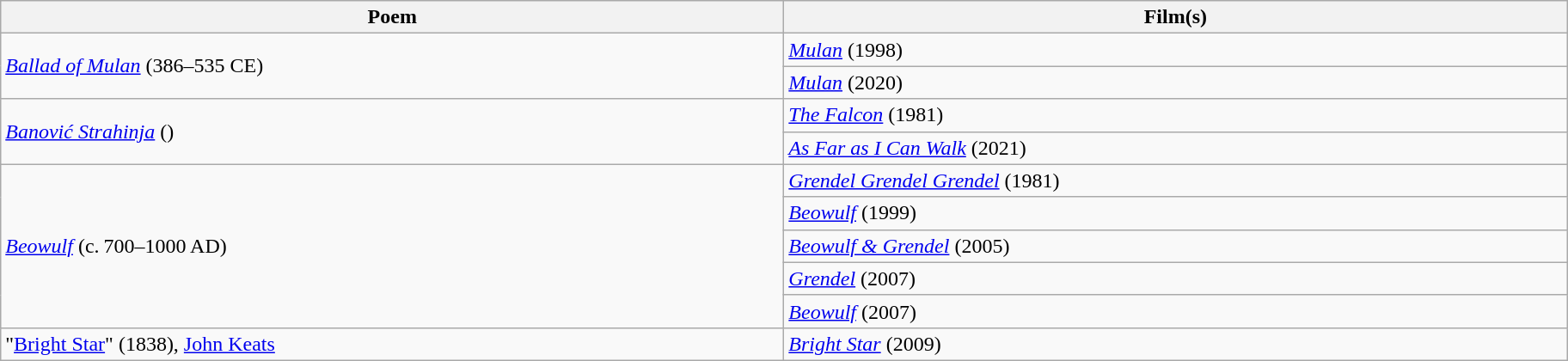<table class="wikitable">
<tr>
<th width="600">Poem</th>
<th width="600">Film(s)</th>
</tr>
<tr>
<td rowspan="2"><em><a href='#'>Ballad of Mulan</a></em> (386–535 CE)</td>
<td><em><a href='#'>Mulan</a></em> (1998)</td>
</tr>
<tr>
<td><em><a href='#'>Mulan</a></em> (2020)</td>
</tr>
<tr>
<td rowspan="2"><em><a href='#'>Banović Strahinja</a></em> ()</td>
<td><em><a href='#'>The Falcon</a></em> (1981)</td>
</tr>
<tr>
<td><em><a href='#'>As Far as I Can Walk</a></em> (2021)</td>
</tr>
<tr>
<td rowspan="5"><em><a href='#'>Beowulf</a></em>  (c. 700–1000 AD)</td>
<td><em><a href='#'>Grendel Grendel Grendel</a></em> (1981)</td>
</tr>
<tr>
<td><em><a href='#'>Beowulf</a></em> (1999)</td>
</tr>
<tr>
<td><em><a href='#'>Beowulf & Grendel</a></em> (2005)</td>
</tr>
<tr>
<td><em><a href='#'>Grendel</a></em> (2007)</td>
</tr>
<tr>
<td><em><a href='#'>Beowulf</a></em> (2007)</td>
</tr>
<tr>
<td>"<a href='#'>Bright Star</a>" (1838), <a href='#'>John Keats</a></td>
<td><em><a href='#'>Bright Star</a></em> (2009)</td>
</tr>
</table>
